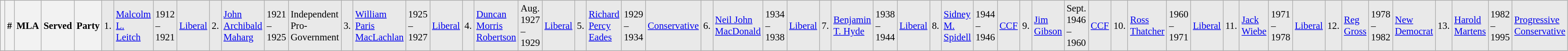<table class="wikitable" style="font-size: 95%; clear:both">
<tr style="background-color:#E9E9E9">
<th></th>
<th style="width: 25px">#</th>
<th style="width: 170px">MLA</th>
<th style="width: 80px">Served</th>
<th style="width: 150px">Party<br></th>
<td>1.</td>
<td><a href='#'>Malcolm L. Leitch</a></td>
<td>1912 – 1921</td>
<td><a href='#'>Liberal</a><br></td>
<td>2.</td>
<td><a href='#'>John Archibald Maharg</a></td>
<td>1921 – 1925</td>
<td>Independent Pro-Government<br></td>
<td>3.</td>
<td><a href='#'>William Paris MacLachlan</a></td>
<td>1925 – 1927</td>
<td><a href='#'>Liberal</a><br></td>
<td>4.</td>
<td><a href='#'>Duncan Morris Robertson</a></td>
<td>Aug. 1927 – 1929</td>
<td><a href='#'>Liberal</a><br></td>
<td>5.</td>
<td><a href='#'>Richard Percy Eades</a></td>
<td>1929 – 1934</td>
<td><a href='#'>Conservative</a><br></td>
<td>6.</td>
<td><a href='#'>Neil John MacDonald</a></td>
<td>1934 – 1938</td>
<td><a href='#'>Liberal</a><br></td>
<td>7.</td>
<td><a href='#'>Benjamin T. Hyde</a></td>
<td>1938 – 1944</td>
<td><a href='#'>Liberal</a><br></td>
<td>8.</td>
<td><a href='#'>Sidney M. Spidell</a></td>
<td>1944 – 1946</td>
<td><a href='#'>CCF</a><br></td>
<td>9.</td>
<td><a href='#'>Jim Gibson</a></td>
<td>Sept. 1946 – 1960</td>
<td><a href='#'>CCF</a><br></td>
<td>10.</td>
<td><a href='#'>Ross Thatcher</a></td>
<td>1960 – 1971</td>
<td><a href='#'>Liberal</a><br></td>
<td>11.</td>
<td><a href='#'>Jack Wiebe</a></td>
<td>1971 – 1978</td>
<td><a href='#'>Liberal</a><br></td>
<td>12.</td>
<td><a href='#'>Reg Gross</a></td>
<td>1978 – 1982</td>
<td><a href='#'>New Democrat</a><br></td>
<td>13.</td>
<td><a href='#'>Harold Martens</a></td>
<td>1982 – 1995</td>
<td><a href='#'>Progressive Conservative</a></td>
</tr>
</table>
